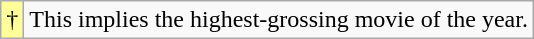<table class="wikitable">
<tr>
<td style="background-color:#FFFF99">†</td>
<td>This implies the highest-grossing movie of the year.</td>
</tr>
</table>
